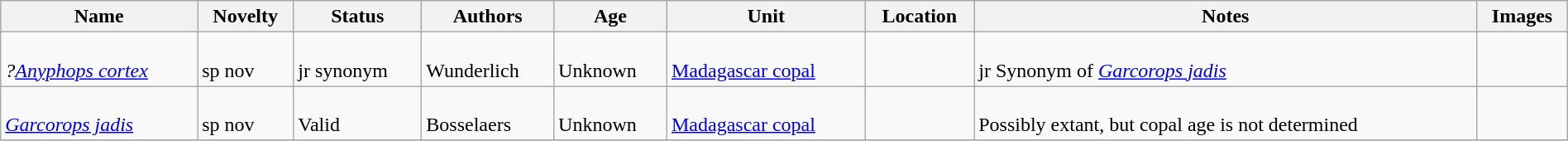<table class="wikitable sortable" align="center" width="100%">
<tr>
<th>Name</th>
<th>Novelty</th>
<th>Status</th>
<th>Authors</th>
<th>Age</th>
<th>Unit</th>
<th>Location</th>
<th>Notes</th>
<th>Images</th>
</tr>
<tr>
<td><br><em>?<a href='#'>Anyphops cortex</a></em></td>
<td><br>sp nov</td>
<td><br>jr synonym</td>
<td><br>Wunderlich</td>
<td><br>Unknown</td>
<td><br><a href='#'>Madagascar copal</a></td>
<td><br></td>
<td><br>jr Synonym of <em><a href='#'>Garcorops jadis</a></em></td>
<td></td>
</tr>
<tr>
<td><br><em><a href='#'>Garcorops jadis</a></em></td>
<td><br>sp nov</td>
<td><br>Valid</td>
<td><br>Bosselaers</td>
<td><br>Unknown</td>
<td><br><a href='#'>Madagascar copal</a></td>
<td><br></td>
<td><br>Possibly extant, but copal age is not determined</td>
<td></td>
</tr>
<tr>
</tr>
</table>
